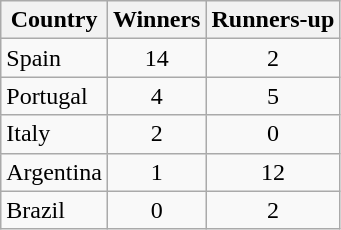<table class="wikitable">
<tr>
<th>Country</th>
<th>Winners</th>
<th>Runners-up</th>
</tr>
<tr>
<td> Spain</td>
<td align=center>14</td>
<td align=center>2</td>
</tr>
<tr>
<td> Portugal</td>
<td align=center>4</td>
<td align=center>5</td>
</tr>
<tr>
<td> Italy</td>
<td align=center>2</td>
<td align=center>0</td>
</tr>
<tr>
<td> Argentina</td>
<td align=center>1</td>
<td align=center>12</td>
</tr>
<tr>
<td> Brazil</td>
<td align=center>0</td>
<td align=center>2</td>
</tr>
</table>
